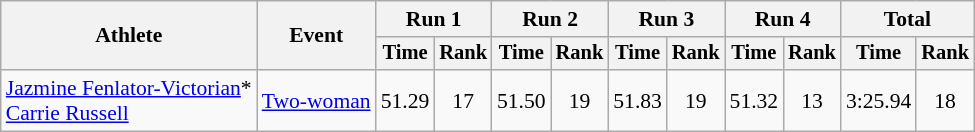<table class="wikitable" style="font-size:90%">
<tr>
<th rowspan="2">Athlete</th>
<th rowspan="2">Event</th>
<th colspan="2">Run 1</th>
<th colspan="2">Run 2</th>
<th colspan="2">Run 3</th>
<th colspan="2">Run 4</th>
<th colspan="2">Total</th>
</tr>
<tr style="font-size:95%">
<th>Time</th>
<th>Rank</th>
<th>Time</th>
<th>Rank</th>
<th>Time</th>
<th>Rank</th>
<th>Time</th>
<th>Rank</th>
<th>Time</th>
<th>Rank</th>
</tr>
<tr align=center>
<td align=left><a href='#'>Jazmine Fenlator-Victorian</a>*<br><a href='#'>Carrie Russell</a></td>
<td align=left><a href='#'>Two-woman</a></td>
<td>51.29</td>
<td>17</td>
<td>51.50</td>
<td>19</td>
<td>51.83</td>
<td>19</td>
<td>51.32</td>
<td>13</td>
<td>3:25.94</td>
<td>18</td>
</tr>
</table>
